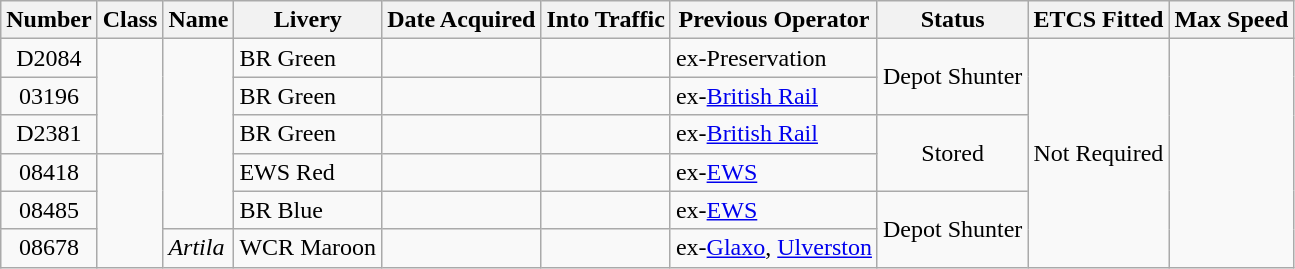<table class="wikitable sortable">
<tr>
<th>Number</th>
<th>Class</th>
<th scope="col">Name</th>
<th align=left>Livery</th>
<th scope="col">Date Acquired</th>
<th scope="col">Into Traffic</th>
<th align=left>Previous Operator</th>
<th scope="col">Status</th>
<th scope="col">ETCS Fitted</th>
<th scope="col">Max Speed</th>
</tr>
<tr>
<td align=center>D2084</td>
<td rowspan="3" style="text-align:center;"></td>
<td rowspan="5" style="text-align:center;"></td>
<td align=left>BR Green</td>
<td align=center></td>
<td align=center></td>
<td align=left>ex-Preservation</td>
<td rowspan="2" style="text-align:center;">Depot Shunter</td>
<td rowspan="6" style="text-align:center;">Not Required</td>
<td rowspan="6" style="text-align:center;"></td>
</tr>
<tr bgcolor=>
<td align=center>03196</td>
<td align=left>BR Green</td>
<td align=center></td>
<td align=center></td>
<td align=left>ex-<a href='#'>British Rail</a></td>
</tr>
<tr bgcolor=>
<td align=center>D2381</td>
<td align=left>BR Green</td>
<td align=center></td>
<td align=center></td>
<td align=left>ex-<a href='#'>British Rail</a></td>
<td rowspan="2" style="text-align:center;">Stored</td>
</tr>
<tr |-bgcolor=>
<td align=center>08418</td>
<td rowspan="3" style="text-align:center;"></td>
<td align=left>EWS Red</td>
<td align=center></td>
<td align=center></td>
<td align=left>ex-<a href='#'>EWS</a></td>
</tr>
<tr>
<td align=center>08485</td>
<td align=left>BR Blue</td>
<td align=center></td>
<td align=center></td>
<td align=left>ex-<a href='#'>EWS</a></td>
<td rowspan="2" style="text-align:center;">Depot Shunter</td>
</tr>
<tr bgcolor=>
<td align=center>08678</td>
<td align=left><em>Artila</em></td>
<td align=left>WCR Maroon</td>
<td align=center></td>
<td align=center></td>
<td align=left>ex-<a href='#'>Glaxo</a>, <a href='#'>Ulverston</a></td>
</tr>
</table>
